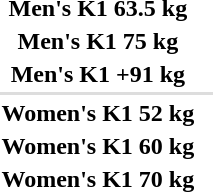<table>
<tr>
<th scope="row">Men's K1 63.5 kg</th>
<td></td>
<td></td>
<td></td>
</tr>
<tr>
<th scope="row">Men's K1 75 kg</th>
<td></td>
<td></td>
<td></td>
</tr>
<tr>
<th scope="row">Men's K1 +91 kg</th>
<td></td>
<td></td>
<td></td>
</tr>
<tr bgcolor=#DDDDDD>
<td colspan=4></td>
</tr>
<tr>
<th scope="row">Women's K1 52 kg</th>
<td></td>
<td></td>
<td></td>
</tr>
<tr>
<th scope="row">Women's K1 60 kg</th>
<td></td>
<td></td>
<td></td>
</tr>
<tr>
<th scope="row">Women's K1 70 kg</th>
<td></td>
<td></td>
<td></td>
</tr>
</table>
